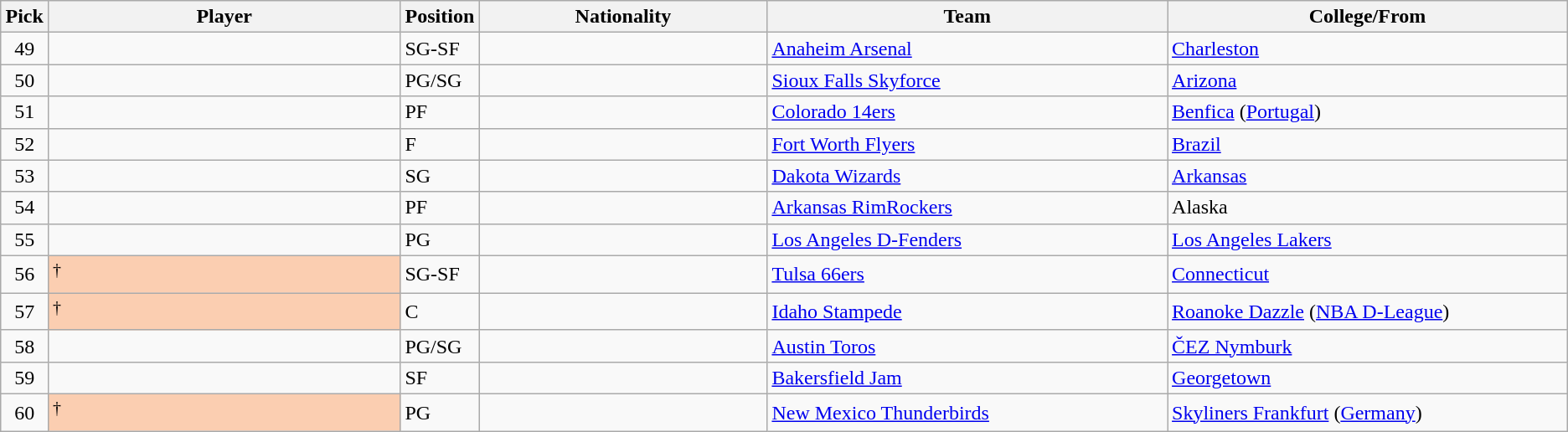<table class="wikitable sortable">
<tr>
<th width="1%">Pick</th>
<th width="22%">Player</th>
<th width="1%">Position</th>
<th width="18%">Nationality</th>
<th width="25%">Team</th>
<th width="25%">College/From</th>
</tr>
<tr>
<td align=center>49</td>
<td></td>
<td>SG-SF</td>
<td></td>
<td><a href='#'>Anaheim Arsenal</a></td>
<td><a href='#'>Charleston</a></td>
</tr>
<tr>
<td align=center>50</td>
<td></td>
<td>PG/SG</td>
<td><br></td>
<td><a href='#'>Sioux Falls Skyforce</a></td>
<td><a href='#'>Arizona</a></td>
</tr>
<tr>
<td align=center>51</td>
<td></td>
<td>PF</td>
<td></td>
<td><a href='#'>Colorado 14ers</a></td>
<td><a href='#'>Benfica</a> (<a href='#'>Portugal</a>)</td>
</tr>
<tr>
<td align=center>52</td>
<td></td>
<td>F</td>
<td></td>
<td><a href='#'>Fort Worth Flyers</a></td>
<td><a href='#'>Brazil</a></td>
</tr>
<tr>
<td align=center>53</td>
<td></td>
<td>SG</td>
<td></td>
<td><a href='#'>Dakota Wizards</a></td>
<td><a href='#'>Arkansas</a></td>
</tr>
<tr>
<td align=center>54</td>
<td></td>
<td>PF</td>
<td></td>
<td><a href='#'>Arkansas RimRockers</a></td>
<td>Alaska</td>
</tr>
<tr>
<td align=center>55</td>
<td></td>
<td>PG</td>
<td></td>
<td><a href='#'>Los Angeles D-Fenders</a></td>
<td><a href='#'>Los Angeles Lakers</a></td>
</tr>
<tr>
<td align=center>56</td>
<td style="background-color:#FBCEB1"><sup>†</sup></td>
<td>SG-SF</td>
<td></td>
<td><a href='#'>Tulsa 66ers</a></td>
<td><a href='#'>Connecticut</a></td>
</tr>
<tr>
<td align=center>57</td>
<td style="background-color:#FBCEB1"><sup>†</sup></td>
<td>C</td>
<td></td>
<td><a href='#'>Idaho Stampede</a></td>
<td><a href='#'>Roanoke Dazzle</a> (<a href='#'>NBA D-League</a>)</td>
</tr>
<tr>
<td align=center>58</td>
<td></td>
<td>PG/SG</td>
<td></td>
<td><a href='#'>Austin Toros</a></td>
<td><a href='#'>ČEZ Nymburk</a></td>
</tr>
<tr>
<td align=center>59</td>
<td></td>
<td>SF</td>
<td></td>
<td><a href='#'>Bakersfield Jam</a></td>
<td><a href='#'>Georgetown</a></td>
</tr>
<tr>
<td align=center>60</td>
<td style="background-color:#FBCEB1"><sup>†</sup></td>
<td>PG</td>
<td></td>
<td><a href='#'>New Mexico Thunderbirds</a></td>
<td><a href='#'>Skyliners Frankfurt</a> (<a href='#'>Germany</a>)</td>
</tr>
</table>
